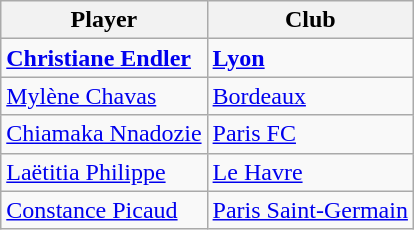<table class="wikitable">
<tr>
<th>Player</th>
<th>Club</th>
</tr>
<tr>
<td> <strong><a href='#'>Christiane Endler</a></strong></td>
<td><strong><a href='#'>Lyon</a></strong></td>
</tr>
<tr>
<td> <a href='#'>Mylène Chavas</a></td>
<td><a href='#'>Bordeaux</a></td>
</tr>
<tr>
<td> <a href='#'>Chiamaka Nnadozie</a></td>
<td><a href='#'>Paris FC</a></td>
</tr>
<tr>
<td> <a href='#'>Laëtitia Philippe</a></td>
<td><a href='#'>Le Havre</a></td>
</tr>
<tr>
<td> <a href='#'>Constance Picaud</a></td>
<td><a href='#'>Paris Saint-Germain</a></td>
</tr>
</table>
